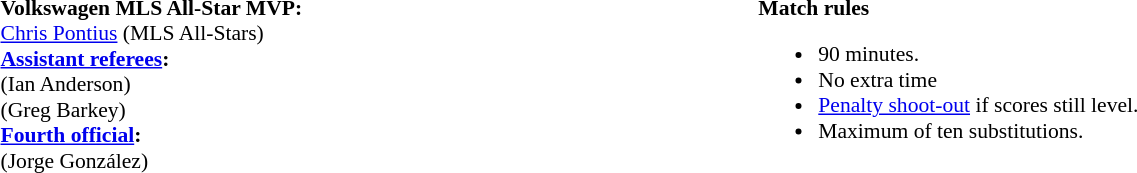<table style="width:100%; font-size:90%;">
<tr>
<td><br><strong>Volkswagen MLS All-Star MVP:</strong>
<br> <a href='#'>Chris Pontius</a> (MLS All-Stars)
<br>
<strong><a href='#'>Assistant referees</a>:</strong>
<br> (Ian Anderson)
<br> (Greg Barkey)
<br><strong><a href='#'>Fourth official</a>:</strong>
<br> (Jorge González)</td>
<td style="width:60%; vertical-align:top;"><br><strong>Match rules</strong><ul><li>90 minutes.</li><li>No extra time</li><li><a href='#'>Penalty shoot-out</a> if scores still level.</li><li>Maximum of ten substitutions.</li></ul></td>
</tr>
</table>
